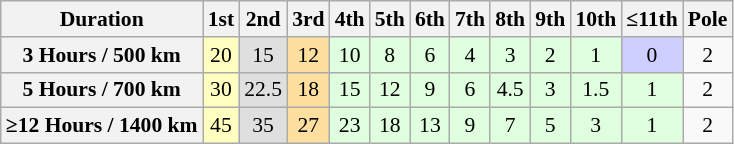<table class="wikitable" style="font-size:90%; text-align:center;">
<tr>
<th>Duration</th>
<th>1st</th>
<th>2nd</th>
<th>3rd</th>
<th>4th</th>
<th>5th</th>
<th>6th</th>
<th>7th</th>
<th>8th</th>
<th>9th</th>
<th>10th</th>
<th>≤11th</th>
<th>Pole</th>
</tr>
<tr>
<th>3 Hours / 500 km</th>
<td style="background:#ffffbf;">20</td>
<td style="background:#dfdfdf;">15</td>
<td style="background:#ffdf9f;">12</td>
<td style="background:#dfffdf;">10</td>
<td style="background:#dfffdf;">8</td>
<td style="background:#dfffdf;">6</td>
<td style="background:#dfffdf;">4</td>
<td style="background:#dfffdf;">3</td>
<td style="background:#dfffdf;">2</td>
<td style="background:#dfffdf;">1</td>
<td style="background:#cfcfff;">0</td>
<td>2</td>
</tr>
<tr>
<th>5 Hours / 700 km</th>
<td style="background:#ffffbf;">30</td>
<td style="background:#dfdfdf;">22.5</td>
<td style="background:#ffdf9f;">18</td>
<td style="background:#dfffdf;">15</td>
<td style="background:#dfffdf;">12</td>
<td style="background:#dfffdf;">9</td>
<td style="background:#dfffdf;">6</td>
<td style="background:#dfffdf;">4.5</td>
<td style="background:#dfffdf;">3</td>
<td style="background:#dfffdf;">1.5</td>
<td style="background:#dfffdf;">1</td>
<td>2</td>
</tr>
<tr>
<th>≥12 Hours / 1400 km</th>
<td style="background:#ffffbf;">45</td>
<td style="background:#dfdfdf;">35</td>
<td style="background:#ffdf9f;">27</td>
<td style="background:#dfffdf;">23</td>
<td style="background:#dfffdf;">18</td>
<td style="background:#dfffdf;">13</td>
<td style="background:#dfffdf;">9</td>
<td style="background:#dfffdf;">7</td>
<td style="background:#dfffdf;">5</td>
<td style="background:#dfffdf;">3</td>
<td style="background:#dfffdf;">1</td>
<td>2</td>
</tr>
</table>
